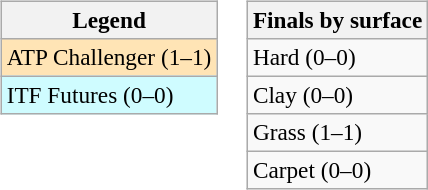<table>
<tr valign=top>
<td><br><table class=wikitable style=font-size:97%>
<tr>
<th>Legend</th>
</tr>
<tr bgcolor=moccasin>
<td>ATP Challenger (1–1)</td>
</tr>
<tr bgcolor=cffcff>
<td>ITF Futures (0–0)</td>
</tr>
</table>
</td>
<td><br><table class=wikitable style=font-size:97%>
<tr>
<th>Finals by surface</th>
</tr>
<tr>
<td>Hard (0–0)</td>
</tr>
<tr>
<td>Clay (0–0)</td>
</tr>
<tr>
<td>Grass (1–1)</td>
</tr>
<tr>
<td>Carpet (0–0)</td>
</tr>
</table>
</td>
</tr>
</table>
